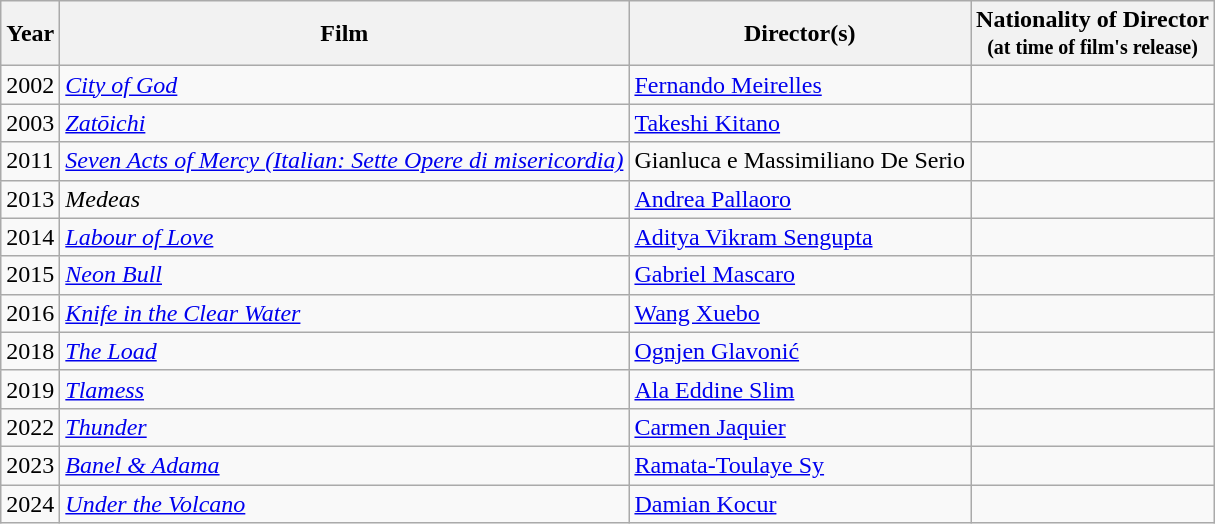<table class="wikitable sortable">
<tr>
<th>Year</th>
<th>Film</th>
<th>Director(s)</th>
<th>Nationality of Director<br><small>(at time of film's release)</small></th>
</tr>
<tr>
<td>2002</td>
<td><em><a href='#'>City of God</a></em></td>
<td><a href='#'>Fernando Meirelles</a></td>
<td></td>
</tr>
<tr>
<td>2003</td>
<td><em><a href='#'>Zatōichi</a></em></td>
<td><a href='#'>Takeshi Kitano</a></td>
<td></td>
</tr>
<tr>
<td>2011</td>
<td><em><a href='#'>Seven Acts of Mercy (Italian: Sette Opere di misericordia)</a></em></td>
<td>Gianluca e Massimiliano De Serio</td>
<td></td>
</tr>
<tr>
<td>2013</td>
<td><em>Medeas</em></td>
<td><a href='#'>Andrea Pallaoro</a></td>
<td></td>
</tr>
<tr>
<td>2014</td>
<td><em><a href='#'>Labour of Love</a></em></td>
<td><a href='#'>Aditya Vikram Sengupta</a></td>
<td></td>
</tr>
<tr>
<td>2015</td>
<td><em><a href='#'>Neon Bull</a></em></td>
<td><a href='#'>Gabriel Mascaro</a></td>
<td></td>
</tr>
<tr>
<td>2016</td>
<td><em><a href='#'>Knife in the Clear Water</a></em></td>
<td><a href='#'>Wang Xuebo</a></td>
<td></td>
</tr>
<tr>
<td>2018</td>
<td><em><a href='#'>The Load</a></em></td>
<td><a href='#'>Ognjen Glavonić</a></td>
<td></td>
</tr>
<tr>
<td>2019</td>
<td><em><a href='#'>Tlamess</a></em></td>
<td><a href='#'>Ala Eddine Slim</a></td>
<td></td>
</tr>
<tr>
<td>2022</td>
<td><em><a href='#'>Thunder</a></em></td>
<td><a href='#'>Carmen Jaquier</a></td>
<td></td>
</tr>
<tr>
<td>2023</td>
<td><em><a href='#'>Banel & Adama</a></em></td>
<td><a href='#'>Ramata-Toulaye Sy</a></td>
<td> </td>
</tr>
<tr>
<td>2024</td>
<td><em><a href='#'>Under the Volcano</a></em></td>
<td><a href='#'>Damian Kocur</a></td>
<td></td>
</tr>
</table>
